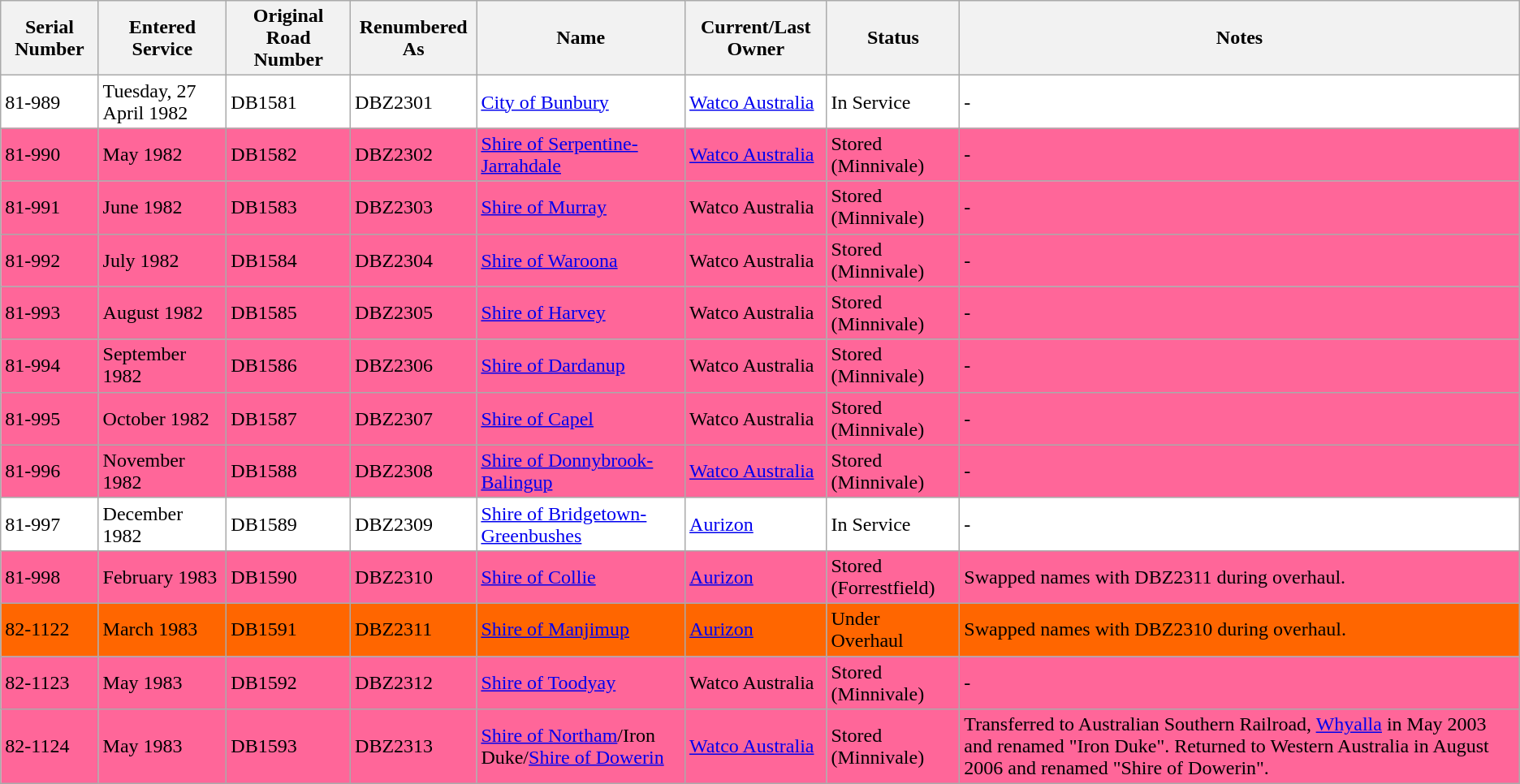<table class="wikitable sortable">
<tr>
<th>Serial Number</th>
<th>Entered Service</th>
<th>Original Road Number</th>
<th>Renumbered As</th>
<th>Name</th>
<th>Current/Last Owner</th>
<th>Status</th>
<th>Notes</th>
</tr>
<tr>
<td bgcolor=#FFFFFF>81-989</td>
<td bgcolor=#FFFFFF>Tuesday, 27 April 1982</td>
<td bgcolor=#FFFFFF>DB1581</td>
<td bgcolor=#FFFFFF>DBZ2301</td>
<td bgcolor=#FFFFFF><a href='#'>City of Bunbury</a></td>
<td bgcolor=#FFFFFF><a href='#'>Watco Australia</a></td>
<td bgcolor=#FFFFFF>In Service</td>
<td bgcolor=#FFFFFF>-</td>
</tr>
<tr>
<td bgcolor=#FF6699>81-990</td>
<td bgcolor=#FF6699>May 1982</td>
<td bgcolor=#FF6699>DB1582</td>
<td bgcolor=#FF6699>DBZ2302</td>
<td bgcolor=#FF6699><a href='#'>Shire of Serpentine-Jarrahdale</a></td>
<td bgcolor=#FF6699><a href='#'>Watco Australia</a></td>
<td bgcolor=#FF6699>Stored (Minnivale)</td>
<td bgcolor=#FF6699>-</td>
</tr>
<tr>
<td bgcolor=#FF6699>81-991</td>
<td bgcolor=#FF6699>June 1982</td>
<td bgcolor=#FF6699>DB1583</td>
<td bgcolor=#FF6699>DBZ2303</td>
<td bgcolor=#FF6699><a href='#'>Shire of Murray</a></td>
<td bgcolor=#FF6699>Watco Australia</td>
<td bgcolor=#FF6699>Stored (Minnivale)</td>
<td bgcolor=#FF6699>-</td>
</tr>
<tr>
<td bgcolor=#FF6699>81-992</td>
<td bgcolor=#FF6699>July 1982</td>
<td bgcolor=#FF6699>DB1584</td>
<td bgcolor=#FF6699>DBZ2304</td>
<td bgcolor=#FF6699><a href='#'>Shire of Waroona</a></td>
<td bgcolor=#FF6699>Watco Australia</td>
<td bgcolor=#FF6699>Stored (Minnivale)</td>
<td bgcolor=#FF6699>-</td>
</tr>
<tr>
<td bgcolor=#FF6699>81-993</td>
<td bgcolor=#FF6699>August 1982</td>
<td bgcolor=#FF6699>DB1585</td>
<td bgcolor=#FF6699>DBZ2305</td>
<td bgcolor=#FF6699><a href='#'>Shire of Harvey</a></td>
<td bgcolor=#FF6699>Watco Australia</td>
<td bgcolor=#FF6699>Stored (Minnivale)</td>
<td bgcolor=#FF6699>-</td>
</tr>
<tr>
<td bgcolor=#FF6699>81-994</td>
<td bgcolor=#FF6699>September 1982</td>
<td bgcolor=#FF6699>DB1586</td>
<td bgcolor=#FF6699>DBZ2306</td>
<td bgcolor=#FF6699><a href='#'>Shire of Dardanup</a></td>
<td bgcolor=#FF6699>Watco Australia</td>
<td bgcolor=#FF6699>Stored (Minnivale)</td>
<td bgcolor=#FF6699>-</td>
</tr>
<tr>
<td bgcolor=#FF6699>81-995</td>
<td bgcolor=#FF6699>October 1982</td>
<td bgcolor=#FF6699>DB1587</td>
<td bgcolor=#FF6699>DBZ2307</td>
<td bgcolor=#FF6699><a href='#'>Shire of Capel</a></td>
<td bgcolor=#FF6699>Watco Australia</td>
<td bgcolor=#FF6699>Stored (Minnivale)</td>
<td bgcolor=#FF6699>-</td>
</tr>
<tr>
<td bgcolor=#FF6699>81-996</td>
<td bgcolor=#FF6699>November 1982</td>
<td bgcolor=#FF6699>DB1588</td>
<td bgcolor=#FF6699>DBZ2308</td>
<td bgcolor=#FF6699><a href='#'>Shire of Donnybrook-Balingup</a></td>
<td bgcolor=#FF6699><a href='#'>Watco Australia</a></td>
<td bgcolor=#FF6699>Stored (Minnivale)</td>
<td bgcolor=#FF6699>-</td>
</tr>
<tr>
<td bgcolor=#FFFFFF>81-997</td>
<td bgcolor=#FFFFFF>December 1982</td>
<td bgcolor=#FFFFFF>DB1589</td>
<td bgcolor=#FFFFFF>DBZ2309</td>
<td bgcolor=#FFFFFF><a href='#'>Shire of Bridgetown-Greenbushes</a></td>
<td bgcolor=#FFFFFF><a href='#'>Aurizon</a></td>
<td bgcolor=#FFFFFF>In Service</td>
<td bgcolor=#FFFFFF>-</td>
</tr>
<tr>
<td bgcolor=#FF6699>81-998</td>
<td bgcolor=#FF6699>February 1983</td>
<td bgcolor=#FF6699>DB1590</td>
<td bgcolor=#FF6699>DBZ2310</td>
<td bgcolor=#FF6699><a href='#'>Shire of Collie</a></td>
<td bgcolor=#FF6699><a href='#'>Aurizon</a></td>
<td bgcolor=#FF6699>Stored (Forrestfield)</td>
<td bgcolor=#FF6699>Swapped names with DBZ2311 during overhaul.</td>
</tr>
<tr>
<td bgcolor=#FF6600>82-1122</td>
<td bgcolor=#FF6600>March 1983</td>
<td bgcolor=#FF6600>DB1591</td>
<td bgcolor=#FF6600>DBZ2311</td>
<td bgcolor=#FF6600><a href='#'>Shire of Manjimup</a></td>
<td bgcolor=#FF6600><a href='#'>Aurizon</a></td>
<td bgcolor=#FF6600>Under Overhaul</td>
<td bgcolor=#FF6600>Swapped names with DBZ2310 during overhaul.</td>
</tr>
<tr>
<td bgcolor=#FF6699>82-1123</td>
<td bgcolor=#FF6699>May 1983</td>
<td bgcolor=#FF6699>DB1592</td>
<td bgcolor=#FF6699>DBZ2312</td>
<td bgcolor=#FF6699><a href='#'>Shire of Toodyay</a></td>
<td bgcolor=#FF6699>Watco Australia</td>
<td bgcolor=#FF6699>Stored (Minnivale)</td>
<td bgcolor=#FF6699>-</td>
</tr>
<tr>
<td bgcolor=#FF6699>82-1124</td>
<td bgcolor=#FF6699>May 1983</td>
<td bgcolor=#FF6699>DB1593</td>
<td bgcolor=#FF6699>DBZ2313</td>
<td bgcolor=#FF6699><a href='#'>Shire of Northam</a>/Iron Duke/<a href='#'>Shire of Dowerin</a></td>
<td bgcolor=#FF6699><a href='#'>Watco Australia</a></td>
<td bgcolor=#FF6699>Stored (Minnivale)</td>
<td bgcolor=#FF6699>Transferred to Australian Southern Railroad, <a href='#'>Whyalla</a> in May 2003 and renamed "Iron Duke". Returned to Western Australia in August 2006 and renamed "Shire of Dowerin".</td>
</tr>
</table>
